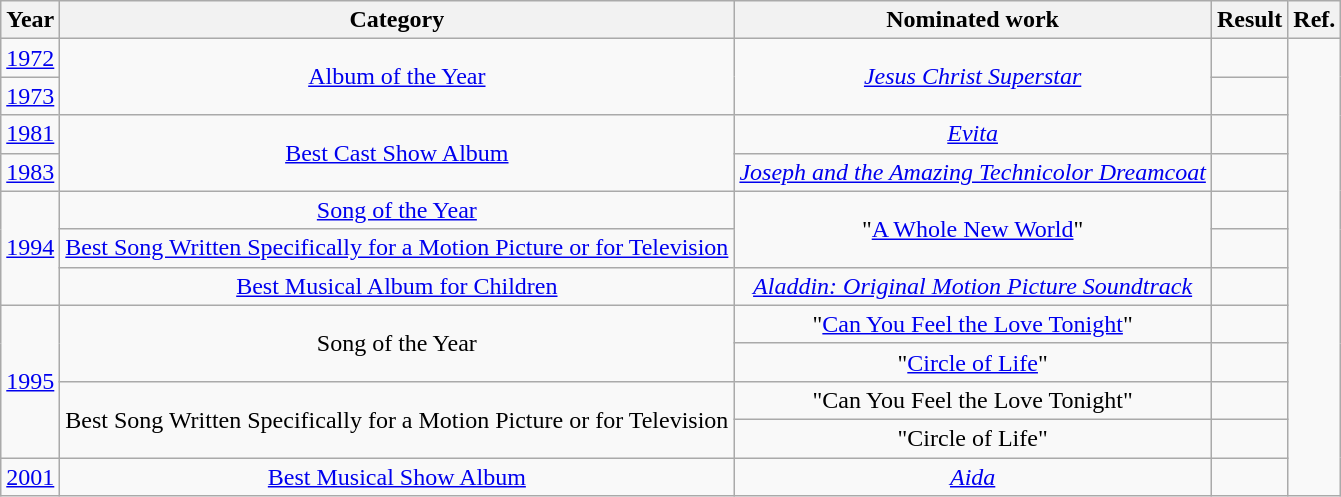<table class="wikitable plainrowheaders" style="text-align:center;">
<tr>
<th>Year</th>
<th>Category</th>
<th>Nominated work</th>
<th>Result</th>
<th>Ref.</th>
</tr>
<tr>
<td><a href='#'>1972</a></td>
<td rowspan="2"><a href='#'>Album of the Year</a></td>
<td rowspan="2"><em><a href='#'>Jesus Christ Superstar</a></em></td>
<td></td>
<td rowspan="12"></td>
</tr>
<tr>
<td><a href='#'>1973</a></td>
<td></td>
</tr>
<tr>
<td><a href='#'>1981</a></td>
<td rowspan="2"><a href='#'>Best Cast Show Album</a></td>
<td><em><a href='#'>Evita</a></em></td>
<td></td>
</tr>
<tr>
<td><a href='#'>1983</a></td>
<td><em><a href='#'>Joseph and the Amazing Technicolor Dreamcoat</a></em></td>
<td></td>
</tr>
<tr>
<td rowspan="3"><a href='#'>1994</a></td>
<td><a href='#'>Song of the Year</a></td>
<td rowspan="2">"<a href='#'>A Whole New World</a>" </td>
<td></td>
</tr>
<tr>
<td><a href='#'>Best Song Written Specifically for a Motion Picture or for Television</a></td>
<td></td>
</tr>
<tr>
<td><a href='#'>Best Musical Album for Children</a></td>
<td><em><a href='#'>Aladdin: Original Motion Picture Soundtrack</a></em></td>
<td></td>
</tr>
<tr>
<td rowspan="4"><a href='#'>1995</a></td>
<td rowspan="2">Song of the Year</td>
<td>"<a href='#'>Can You Feel the Love Tonight</a>" </td>
<td></td>
</tr>
<tr>
<td>"<a href='#'>Circle of Life</a>" </td>
<td></td>
</tr>
<tr>
<td rowspan="2">Best Song Written Specifically for a Motion Picture or for Television</td>
<td>"Can You Feel the Love Tonight" </td>
<td></td>
</tr>
<tr>
<td>"Circle of Life" </td>
<td></td>
</tr>
<tr>
<td><a href='#'>2001</a></td>
<td><a href='#'>Best Musical Show Album</a></td>
<td><em><a href='#'>Aida</a></em></td>
<td></td>
</tr>
</table>
